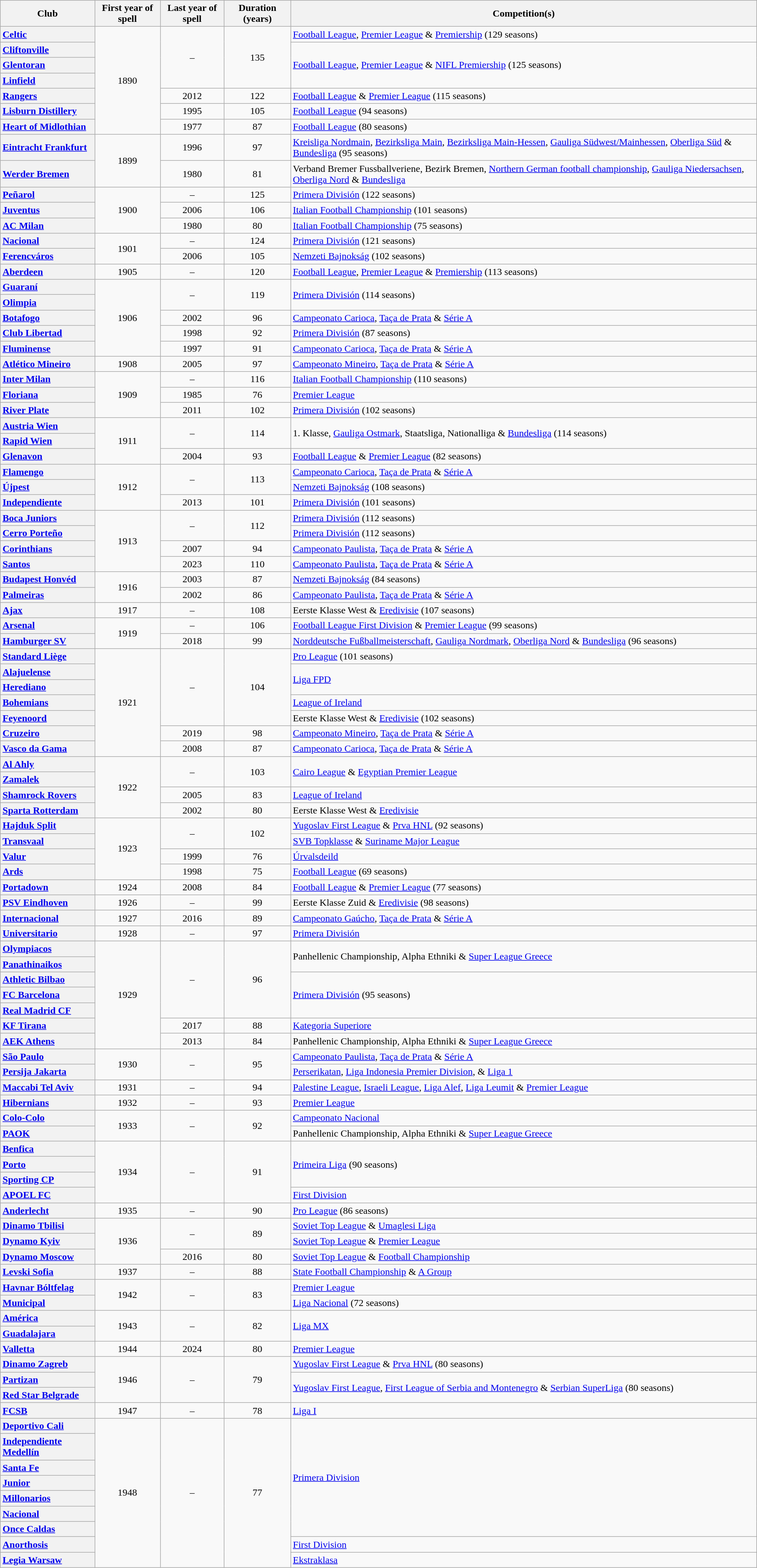<table class="wikitable sortable plainrowheaders" style="text-align:center">
<tr>
<th scope="col">Club</th>
<th scope="col">First year of spell</th>
<th scope="col">Last year of spell</th>
<th scope="col">Duration (years)</th>
<th scope="col" class="unsortable">Competition(s)</th>
</tr>
<tr>
<th scope="row" style="text-align:left"> <strong><a href='#'>Celtic</a></strong></th>
<td rowspan="7">1890</td>
<td rowspan="4">–</td>
<td rowspan="4">135</td>
<td style="text-align:left;"><a href='#'>Football League</a>, <a href='#'>Premier League</a> & <a href='#'>Premiership</a> (129 seasons)</td>
</tr>
<tr>
<th scope="row" style="text-align:left"> <strong><a href='#'>Cliftonville</a></strong></th>
<td rowspan="3" style="text-align:left;"><a href='#'>Football League</a>, <a href='#'>Premier League</a> & <a href='#'>NIFL Premiership</a> (125 seasons)</td>
</tr>
<tr>
<th scope="row" style="text-align:left"> <strong><a href='#'>Glentoran</a></strong></th>
</tr>
<tr>
<th scope="row" style="text-align:left"> <strong><a href='#'>Linfield</a></strong></th>
</tr>
<tr>
<th scope="row" style="text-align:left"> <a href='#'>Rangers</a></th>
<td>2012</td>
<td>122</td>
<td style="text-align:left;"><a href='#'>Football League</a> & <a href='#'>Premier League</a> (115 seasons)</td>
</tr>
<tr>
<th scope="row" style="text-align:left"> <a href='#'>Lisburn Distillery</a></th>
<td>1995</td>
<td>105</td>
<td style="text-align:left;"><a href='#'>Football League</a> (94 seasons)</td>
</tr>
<tr>
<th scope="row" style="text-align:left"> <a href='#'>Heart of Midlothian</a></th>
<td>1977</td>
<td>87</td>
<td style="text-align:left;"><a href='#'>Football League</a> (80 seasons)</td>
</tr>
<tr>
<th scope="row" style="text-align:left"> <a href='#'>Eintracht Frankfurt</a></th>
<td rowspan="2">1899</td>
<td>1996</td>
<td>97</td>
<td style="text-align:left;"><a href='#'>Kreisliga Nordmain</a>, <a href='#'>Bezirksliga Main</a>, <a href='#'>Bezirksliga Main-Hessen</a>, <a href='#'>Gauliga Südwest/Mainhessen</a>, <a href='#'>Oberliga Süd</a> & <a href='#'>Bundesliga</a> (95 seasons)</td>
</tr>
<tr>
<th scope="row" style="text-align:left"> <a href='#'>Werder Bremen</a></th>
<td>1980</td>
<td>81</td>
<td style="text-align:left;">Verband Bremer Fussballveriene, Bezirk Bremen, <a href='#'>Northern German football championship</a>, <a href='#'>Gauliga Niedersachsen</a>, <a href='#'>Oberliga Nord</a> & <a href='#'>Bundesliga</a></td>
</tr>
<tr>
<th scope="row" style="text-align:left"> <strong><a href='#'>Peñarol</a></strong></th>
<td rowspan="3">1900</td>
<td>–</td>
<td>125</td>
<td style="text-align:left;"><a href='#'>Primera División</a> (122 seasons)</td>
</tr>
<tr>
<th scope="row" style="text-align:left"> <a href='#'>Juventus</a></th>
<td>2006</td>
<td>106</td>
<td style="text-align:left;"><a href='#'>Italian Football Championship</a> (101 seasons)</td>
</tr>
<tr>
<th scope="row" style="text-align:left"> <a href='#'>AC Milan</a></th>
<td>1980</td>
<td>80</td>
<td style="text-align:left;"><a href='#'>Italian Football Championship</a> (75 seasons)</td>
</tr>
<tr>
<th scope="row" style="text-align:left"> <strong><a href='#'>Nacional</a></strong></th>
<td rowspan="2">1901</td>
<td>–</td>
<td>124</td>
<td style="text-align:left;"><a href='#'>Primera División</a> (121 seasons)</td>
</tr>
<tr>
<th scope="row" style="text-align:left"> <a href='#'>Ferencváros</a></th>
<td>2006</td>
<td>105</td>
<td style="text-align:left;"><a href='#'>Nemzeti Bajnokság</a> (102 seasons)</td>
</tr>
<tr>
<th scope="row" style="text-align:left"> <strong><a href='#'>Aberdeen</a></strong></th>
<td>1905</td>
<td>–</td>
<td>120</td>
<td style="text-align:left;"><a href='#'>Football League</a>, <a href='#'>Premier League</a> & <a href='#'>Premiership</a> (113 seasons)</td>
</tr>
<tr>
<th scope="row" style="text-align:left"> <strong><a href='#'>Guaraní</a></strong></th>
<td rowspan="5">1906</td>
<td rowspan="2">–</td>
<td rowspan="2">119</td>
<td rowspan="2" style="text-align:left;"><a href='#'>Primera División</a> (114 seasons)</td>
</tr>
<tr>
<th scope="row" style="text-align:left"> <strong><a href='#'>Olimpia</a></strong></th>
</tr>
<tr>
<th scope="row" style="text-align:left"> <a href='#'>Botafogo</a></th>
<td>2002</td>
<td>96</td>
<td style="text-align:left;"><a href='#'>Campeonato Carioca</a>, <a href='#'>Taça de Prata</a> & <a href='#'>Série A</a></td>
</tr>
<tr>
<th scope="row" style="text-align:left"> <a href='#'>Club Libertad</a></th>
<td>1998</td>
<td>92</td>
<td style="text-align:left;"><a href='#'>Primera División</a> (87 seasons)</td>
</tr>
<tr>
<th scope="row" style="text-align:left"> <a href='#'>Fluminense</a></th>
<td>1997</td>
<td>91</td>
<td style="text-align:left;"><a href='#'>Campeonato Carioca</a>, <a href='#'>Taça de Prata</a> & <a href='#'>Série A</a></td>
</tr>
<tr>
<th scope="row" style="text-align:left"> <a href='#'>Atlético Mineiro</a></th>
<td>1908</td>
<td>2005</td>
<td>97</td>
<td style="text-align:left;"><a href='#'>Campeonato Mineiro</a>, <a href='#'>Taça de Prata</a> & <a href='#'>Série A</a></td>
</tr>
<tr>
<th scope="row" style="text-align:left"> <strong><a href='#'>Inter Milan</a></strong></th>
<td rowspan="3">1909</td>
<td>–</td>
<td>116</td>
<td style="text-align:left;"><a href='#'>Italian Football Championship</a> (110 seasons)</td>
</tr>
<tr>
<th scope="row" style="text-align:left"> <a href='#'>Floriana</a></th>
<td>1985</td>
<td>76</td>
<td style="text-align:left;"><a href='#'>Premier League</a></td>
</tr>
<tr>
<th scope="row" style="text-align:left"> <a href='#'>River Plate</a></th>
<td>2011</td>
<td>102</td>
<td style="text-align:left;"><a href='#'>Primera División</a> (102 seasons)</td>
</tr>
<tr>
<th scope="row" style="text-align:left"> <strong><a href='#'>Austria Wien</a></strong></th>
<td rowspan="3">1911</td>
<td rowspan="2">–</td>
<td rowspan="2">114</td>
<td rowspan="2" style="text-align:left;">1. Klasse, <a href='#'>Gauliga Ostmark</a>, Staatsliga, Nationalliga & <a href='#'>Bundesliga</a> (114 seasons)</td>
</tr>
<tr>
<th scope="row" style="text-align:left"> <strong><a href='#'>Rapid Wien</a></strong></th>
</tr>
<tr>
<th scope="row" style="text-align:left"> <a href='#'>Glenavon</a></th>
<td>2004</td>
<td>93</td>
<td style="text-align:left;"><a href='#'>Football League</a> & <a href='#'>Premier League</a> (82 seasons)</td>
</tr>
<tr>
<th scope="row" style="text-align:left"> <strong><a href='#'>Flamengo</a></strong></th>
<td rowspan="3">1912</td>
<td rowspan="2">–</td>
<td rowspan="2">113</td>
<td style="text-align:left;"><a href='#'>Campeonato Carioca</a>, <a href='#'>Taça de Prata</a> & <a href='#'>Série A</a></td>
</tr>
<tr>
<th scope="row" style="text-align:left"> <strong><a href='#'>Újpest</a></strong></th>
<td style="text-align:left;"><a href='#'>Nemzeti Bajnokság</a> (108 seasons)</td>
</tr>
<tr>
<th scope="row" style="text-align:left"> <a href='#'>Independiente</a></th>
<td>2013</td>
<td>101</td>
<td style="text-align:left;"><a href='#'>Primera División</a> (101 seasons)</td>
</tr>
<tr>
<th scope="row" style="text-align:left"> <strong><a href='#'>Boca Juniors</a></strong></th>
<td rowspan="4">1913</td>
<td rowspan="2">–</td>
<td rowspan="2">112</td>
<td style="text-align:left;"><a href='#'>Primera División</a> (112 seasons)</td>
</tr>
<tr>
<th scope="row" style="text-align:left"> <strong><a href='#'>Cerro Porteño</a></strong></th>
<td style="text-align:left;"><a href='#'>Primera División</a> (112 seasons)</td>
</tr>
<tr>
<th scope="row" style="text-align:left"> <a href='#'>Corinthians</a></th>
<td>2007</td>
<td>94</td>
<td style="text-align:left;"><a href='#'>Campeonato Paulista</a>, <a href='#'>Taça de Prata</a> & <a href='#'>Série A</a></td>
</tr>
<tr>
<th scope="row" style="text-align:left"> <a href='#'>Santos</a></th>
<td>2023</td>
<td>110</td>
<td style="text-align:left;"><a href='#'>Campeonato Paulista</a>, <a href='#'>Taça de Prata</a> & <a href='#'>Série A</a></td>
</tr>
<tr>
<th scope="row" style="text-align:left"> <a href='#'>Budapest Honvéd</a></th>
<td rowspan="2">1916</td>
<td>2003</td>
<td>87</td>
<td style="text-align:left;"><a href='#'>Nemzeti Bajnokság</a> (84 seasons)</td>
</tr>
<tr>
<th scope="row" style="text-align:left"> <a href='#'>Palmeiras</a></th>
<td>2002</td>
<td>86</td>
<td style="text-align:left;"><a href='#'>Campeonato Paulista</a>, <a href='#'>Taça de Prata</a> & <a href='#'>Série A</a></td>
</tr>
<tr>
<th scope="row" style="text-align:left"> <strong><a href='#'>Ajax</a></strong></th>
<td>1917</td>
<td>–</td>
<td>108</td>
<td style="text-align:left;">Eerste Klasse West & <a href='#'>Eredivisie</a> (107 seasons)</td>
</tr>
<tr>
<th scope="row" style="text-align:left"> <strong><a href='#'>Arsenal</a></strong></th>
<td rowspan="2">1919</td>
<td>–</td>
<td>106</td>
<td style="text-align:left;"><a href='#'>Football League First Division</a> & <a href='#'>Premier League</a> (99 seasons)</td>
</tr>
<tr>
<th scope="row" style="text-align:left"> <a href='#'>Hamburger SV</a></th>
<td>2018</td>
<td>99</td>
<td style="text-align:left;"><a href='#'>Norddeutsche Fußballmeisterschaft</a>, <a href='#'>Gauliga Nordmark</a>, <a href='#'>Oberliga Nord</a> & <a href='#'>Bundesliga</a> (96 seasons)</td>
</tr>
<tr>
<th scope="row" style="text-align:left"> <strong><a href='#'>Standard Liège</a></strong></th>
<td rowspan="7">1921</td>
<td rowspan="5">–</td>
<td rowspan="5">104</td>
<td style="text-align:left;"><a href='#'>Pro League</a> (101 seasons)</td>
</tr>
<tr>
<th scope="row" style="text-align:left"> <strong><a href='#'>Alajuelense</a></strong></th>
<td rowspan="2" style="text-align:left;"><a href='#'>Liga FPD</a></td>
</tr>
<tr>
<th scope="row" style="text-align:left"> <strong><a href='#'>Herediano</a></strong></th>
</tr>
<tr>
<th scope="row" style="text-align:left"> <strong><a href='#'>Bohemians</a></strong></th>
<td style="text-align:left;"><a href='#'>League of Ireland</a></td>
</tr>
<tr>
<th scope="row" style="text-align:left"> <strong><a href='#'>Feyenoord</a></strong></th>
<td style="text-align:left;">Eerste Klasse West & <a href='#'>Eredivisie</a> (102 seasons)</td>
</tr>
<tr>
<th scope="row" style="text-align:left"> <a href='#'>Cruzeiro</a></th>
<td>2019</td>
<td>98</td>
<td style="text-align:left;"><a href='#'>Campeonato Mineiro</a>, <a href='#'>Taça de Prata</a> & <a href='#'>Série A</a></td>
</tr>
<tr>
<th scope="row" style="text-align:left"> <a href='#'>Vasco da Gama</a></th>
<td>2008</td>
<td>87</td>
<td style="text-align:left;"><a href='#'>Campeonato Carioca</a>, <a href='#'>Taça de Prata</a> & <a href='#'>Série A</a></td>
</tr>
<tr>
<th scope="row" style="text-align:left"> <strong><a href='#'>Al Ahly</a></strong></th>
<td rowspan="4">1922</td>
<td rowspan="2">–</td>
<td rowspan="2">103</td>
<td rowspan="2" style="text-align:left;"><a href='#'>Cairo League</a> & <a href='#'>Egyptian Premier League</a></td>
</tr>
<tr>
<th scope="row" style="text-align:left"> <strong><a href='#'>Zamalek</a></strong></th>
</tr>
<tr>
<th scope="row" style="text-align:left"> <a href='#'>Shamrock Rovers</a></th>
<td>2005</td>
<td>83</td>
<td style="text-align:left;"><a href='#'>League of Ireland</a></td>
</tr>
<tr>
<th scope="row" style="text-align:left"> <a href='#'>Sparta Rotterdam</a></th>
<td>2002</td>
<td>80</td>
<td style="text-align:left;">Eerste Klasse West & <a href='#'>Eredivisie</a></td>
</tr>
<tr>
<th scope="row" style="text-align:left"> <strong><a href='#'>Hajduk Split</a></strong></th>
<td rowspan="4">1923</td>
<td rowspan="2">–</td>
<td rowspan="2">102</td>
<td style="text-align:left;"><a href='#'>Yugoslav First League</a> & <a href='#'>Prva HNL</a> (92 seasons)</td>
</tr>
<tr>
<th scope="row" style="text-align:left"> <strong><a href='#'>Transvaal</a></strong></th>
<td style="text-align:left;"><a href='#'>SVB Topklasse</a> & <a href='#'>Suriname Major League</a></td>
</tr>
<tr>
<th scope="row" style="text-align:left"> <a href='#'>Valur</a></th>
<td>1999</td>
<td>76</td>
<td style="text-align:left;"><a href='#'>Úrvalsdeild</a></td>
</tr>
<tr>
<th scope="row" style="text-align:left"> <a href='#'>Ards</a></th>
<td>1998</td>
<td>75</td>
<td style="text-align:left;"><a href='#'>Football League</a> (69 seasons)</td>
</tr>
<tr>
<th scope="row" style="text-align:left"> <a href='#'>Portadown</a></th>
<td>1924</td>
<td>2008</td>
<td>84</td>
<td style="text-align:left;"><a href='#'>Football League</a> & <a href='#'>Premier League</a> (77 seasons)</td>
</tr>
<tr>
<th scope="row" style="text-align:left"> <strong><a href='#'>PSV Eindhoven</a></strong></th>
<td>1926</td>
<td>–</td>
<td>99</td>
<td style="text-align:left;">Eerste Klasse Zuid & <a href='#'>Eredivisie</a> (98 seasons)</td>
</tr>
<tr>
<th scope="row" style="text-align:left"> <a href='#'>Internacional</a></th>
<td>1927</td>
<td>2016</td>
<td>89</td>
<td style="text-align:left;"><a href='#'>Campeonato Gaúcho</a>, <a href='#'>Taça de Prata</a> & <a href='#'>Série A</a></td>
</tr>
<tr>
<th scope="row" style="text-align:left"> <strong><a href='#'>Universitario</a></strong></th>
<td>1928</td>
<td>–</td>
<td>97</td>
<td style="text-align:left;"><a href='#'>Primera División</a></td>
</tr>
<tr>
<th style="text-align: left;"> <a href='#'>Olympiacos</a></th>
<td rowspan="7">1929</td>
<td rowspan="5">–</td>
<td rowspan="5">96</td>
<td rowspan="2" style="text-align: left;">Panhellenic Championship, Alpha Ethniki & <a href='#'>Super League Greece</a></td>
</tr>
<tr>
<th style="text-align: left;"> <a href='#'>Panathinaikos</a></th>
</tr>
<tr>
<th scope="row" style="text-align:left"> <strong><a href='#'>Athletic Bilbao</a></strong></th>
<td rowspan="3" style="text-align:left;"><a href='#'>Primera División</a> (95 seasons)</td>
</tr>
<tr>
<th scope="row" style="text-align:left"> <strong><a href='#'>FC Barcelona</a></strong></th>
</tr>
<tr>
<th scope="row" style="text-align:left"> <strong><a href='#'>Real Madrid CF</a></strong></th>
</tr>
<tr>
<th scope="row" style="text-align:left"> <a href='#'>KF Tirana</a></th>
<td>2017</td>
<td>88</td>
<td style="text-align:left;"><a href='#'>Kategoria Superiore</a></td>
</tr>
<tr>
<th style="text-align: left;"> <a href='#'>AEK Athens</a></th>
<td>2013</td>
<td>84</td>
<td style="text-align: left;">Panhellenic Championship, Alpha Ethniki & <a href='#'>Super League Greece</a></td>
</tr>
<tr>
<th scope="row" style="text-align:left"> <strong><a href='#'>São Paulo</a></strong></th>
<td rowspan="2">1930</td>
<td rowspan="2">–</td>
<td rowspan="2">95</td>
<td style="text-align:left;"><a href='#'>Campeonato Paulista</a>, <a href='#'>Taça de Prata</a> & <a href='#'>Série A</a></td>
</tr>
<tr>
<th scope="row" style="text-align:left"> <strong><a href='#'>Persija Jakarta</a></strong></th>
<td style="text-align:left;"><a href='#'>Perserikatan</a>, <a href='#'>Liga Indonesia Premier Division</a>, & <a href='#'>Liga 1</a></td>
</tr>
<tr>
<th scope="row" style="text-align:left"> <strong><a href='#'>Maccabi Tel Aviv</a></strong></th>
<td>1931</td>
<td>–</td>
<td>94</td>
<td style="text-align:left;"><a href='#'>Palestine League</a>, <a href='#'>Israeli League</a>, <a href='#'>Liga Alef</a>, <a href='#'>Liga Leumit</a> & <a href='#'>Premier League</a></td>
</tr>
<tr>
<th scope="row" style="text-align:left"> <strong><a href='#'>Hibernians</a></strong></th>
<td>1932</td>
<td>–</td>
<td>93</td>
<td style="text-align:left;"><a href='#'>Premier League</a></td>
</tr>
<tr>
<th scope="row" style="text-align:left"> <strong><a href='#'>Colo-Colo</a></strong></th>
<td rowspan="2">1933</td>
<td rowspan="2">–</td>
<td rowspan="2">92</td>
<td style="text-align:left;"><a href='#'>Campeonato Nacional</a></td>
</tr>
<tr>
<th style="text-align: left;"> <a href='#'>PAOK</a></th>
<td style="text-align: left;">Panhellenic Championship, Alpha Ethniki & <a href='#'>Super League Greece</a></td>
</tr>
<tr>
<th scope="row" style="text-align:left"> <strong><a href='#'>Benfica</a></strong></th>
<td rowspan="4">1934</td>
<td rowspan="4">–</td>
<td rowspan="4">91</td>
<td rowspan="3" style="text-align:left;"><a href='#'>Primeira Liga</a> (90 seasons)</td>
</tr>
<tr>
<th scope="row" style="text-align:left"> <strong><a href='#'>Porto</a></strong></th>
</tr>
<tr>
<th scope="row" style="text-align:left"> <strong><a href='#'>Sporting CP</a></strong></th>
</tr>
<tr>
<th scope="row" style="text-align:left"><strong> <a href='#'>APOEL FC</a></strong></th>
<td style="text-align:left;"><a href='#'>First Division</a></td>
</tr>
<tr>
<th scope="row" style="text-align:left"> <strong><a href='#'>Anderlecht</a></strong></th>
<td>1935</td>
<td>–</td>
<td>90</td>
<td style="text-align:left;"><a href='#'>Pro League</a> (86 seasons)</td>
</tr>
<tr>
<th scope="row" style="text-align:left"> <strong><a href='#'>Dinamo Tbilisi</a></strong></th>
<td rowspan="3">1936</td>
<td rowspan="2">–</td>
<td rowspan="2">89</td>
<td style="text-align:left;"><a href='#'>Soviet Top League</a> & <a href='#'>Umaglesi Liga</a></td>
</tr>
<tr>
<th scope="row" style="text-align:left"> <strong><a href='#'>Dynamo Kyiv</a></strong></th>
<td style="text-align:left;"><a href='#'>Soviet Top League</a> & <a href='#'>Premier League</a></td>
</tr>
<tr>
<th scope="row" style="text-align:left"> <a href='#'>Dynamo Moscow</a></th>
<td>2016</td>
<td>80</td>
<td style="text-align:left;"><a href='#'>Soviet Top League</a> & <a href='#'>Football Championship</a></td>
</tr>
<tr>
<th scope="row" style="text-align:left"> <strong><a href='#'>Levski Sofia</a></strong></th>
<td>1937</td>
<td>–</td>
<td>88</td>
<td style="text-align:left;"><a href='#'>State Football Championship</a> & <a href='#'>A Group</a></td>
</tr>
<tr>
<th scope="row" style="text-align:left"> <strong><a href='#'>Havnar Bóltfelag</a></strong></th>
<td rowspan="2">1942</td>
<td rowspan="2">–</td>
<td rowspan="2">83</td>
<td style="text-align:left;"><a href='#'>Premier League</a></td>
</tr>
<tr>
<th scope="row" style="text-align:left"> <strong><a href='#'>Municipal</a></strong></th>
<td style="text-align:left;"><a href='#'>Liga Nacional</a> (72 seasons)</td>
</tr>
<tr>
<th scope="row" style="text-align:left"> <strong><a href='#'>América</a></strong></th>
<td rowspan="2">1943</td>
<td rowspan="2">–</td>
<td rowspan="2">82</td>
<td rowspan="2" style="text-align:left;" ;><a href='#'>Liga MX</a></td>
</tr>
<tr>
<th scope="row" style="text-align:left"> <strong><a href='#'>Guadalajara</a></strong></th>
</tr>
<tr>
<th scope="row" style="text-align:left"> <a href='#'>Valletta</a></th>
<td>1944</td>
<td>2024</td>
<td>80</td>
<td style="text-align:left;"><a href='#'>Premier League</a></td>
</tr>
<tr>
<th scope="row" style="text-align:left"> <strong><a href='#'>Dinamo Zagreb</a></strong></th>
<td rowspan="3">1946</td>
<td rowspan="3">–</td>
<td rowspan="3">79</td>
<td style="text-align:left;"><a href='#'>Yugoslav First League</a> & <a href='#'>Prva HNL</a> (80 seasons)</td>
</tr>
<tr>
<th scope="row" style="text-align:left"> <strong><a href='#'>Partizan</a></strong></th>
<td rowspan="2" style="text-align:left;"><a href='#'>Yugoslav First League</a>, <a href='#'>First League of Serbia and Montenegro</a> & <a href='#'>Serbian SuperLiga</a> (80 seasons)</td>
</tr>
<tr>
<th scope="row" style="text-align:left"> <strong><a href='#'>Red Star Belgrade</a></strong></th>
</tr>
<tr>
<th scope="row" style="text-align:left"> <strong><a href='#'>FCSB</a></strong></th>
<td>1947</td>
<td>–</td>
<td>78</td>
<td style="text-align:left;"><a href='#'>Liga I</a></td>
</tr>
<tr>
<th scope="row" style="text-align:left"> <strong><a href='#'>Deportivo Cali</a></strong></th>
<td rowspan="9">1948</td>
<td rowspan="9">–</td>
<td rowspan="9">77</td>
<td rowspan="7" style="text-align:left;" ;><a href='#'>Primera Division</a></td>
</tr>
<tr>
<th scope="row" style="text-align:left"> <strong><a href='#'>Independiente Medellín</a></strong></th>
</tr>
<tr>
<th scope="row" style="text-align:left"> <strong><a href='#'>Santa Fe</a></strong></th>
</tr>
<tr>
<th scope="row" style="text-align:left"> <strong><a href='#'>Junior</a></strong></th>
</tr>
<tr>
<th scope="row" style="text-align:left"> <strong><a href='#'>Millonarios</a></strong></th>
</tr>
<tr>
<th scope="row" style="text-align:left"> <strong><a href='#'>Nacional</a></strong></th>
</tr>
<tr>
<th scope="row" style="text-align:left"> <strong><a href='#'>Once Caldas</a></strong></th>
</tr>
<tr>
<th scope="row" style="text-align:left"> <strong><a href='#'>Anorthosis</a></strong></th>
<td style="text-align:left;" ;><a href='#'>First Division</a></td>
</tr>
<tr>
<th scope="row" style="text-align:left"> <strong><a href='#'>Legia Warsaw</a></strong></th>
<td style="text-align:left;" ;><a href='#'>Ekstraklasa</a></td>
</tr>
</table>
